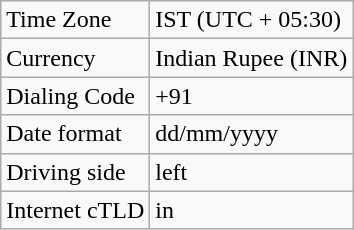<table class="wikitable">
<tr>
<td>Time Zone</td>
<td>IST (UTC + 05:30)</td>
</tr>
<tr>
<td>Currency</td>
<td>Indian Rupee (INR)</td>
</tr>
<tr>
<td>Dialing Code</td>
<td>+91</td>
</tr>
<tr>
<td>Date format</td>
<td>dd/mm/yyyy</td>
</tr>
<tr>
<td>Driving side</td>
<td>left</td>
</tr>
<tr>
<td>Internet cTLD</td>
<td>in</td>
</tr>
</table>
